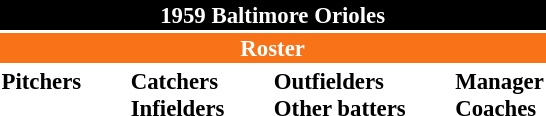<table class="toccolours" style="font-size: 95%;">
<tr>
<th colspan="10" style="background-color: black; color: white; text-align: center;">1959 Baltimore Orioles</th>
</tr>
<tr>
<td colspan="10" style="background-color: #F87217; color: white; text-align: center;"><strong>Roster</strong></td>
</tr>
<tr>
<td valign="top"><strong>Pitchers</strong><br>













</td>
<td width="25px"></td>
<td valign="top"><strong>Catchers</strong><br>

<strong>Infielders</strong>












</td>
<td width="25px"></td>
<td valign="top"><strong>Outfielders</strong><br>









<strong>Other batters</strong>
</td>
<td width="25px"></td>
<td valign="top"><strong>Manager</strong><br>
<strong>Coaches</strong>



</td>
</tr>
<tr>
</tr>
</table>
